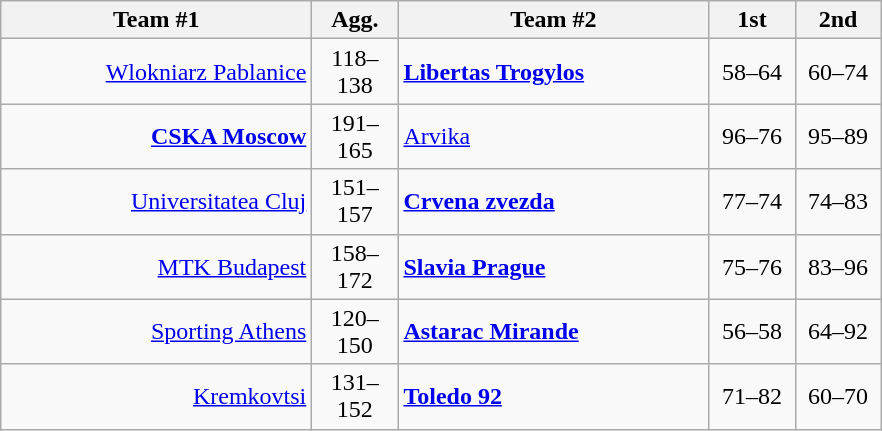<table class=wikitable style="text-align:center">
<tr>
<th width=200>Team #1</th>
<th width=50>Agg.</th>
<th width=200>Team #2</th>
<th width=50>1st</th>
<th width=50>2nd</th>
</tr>
<tr>
<td align=right><a href='#'>Wlokniarz Pablanice</a> </td>
<td>118–138</td>
<td align=left> <strong><a href='#'>Libertas Trogylos</a></strong></td>
<td align=center>58–64</td>
<td align=center>60–74</td>
</tr>
<tr>
<td align=right><strong><a href='#'>CSKA Moscow</a></strong> </td>
<td>191–165</td>
<td align=left> <a href='#'>Arvika</a></td>
<td align=center>96–76</td>
<td align=center>95–89</td>
</tr>
<tr>
<td align=right><a href='#'>Universitatea Cluj</a> </td>
<td>151–157</td>
<td align=left> <strong><a href='#'>Crvena zvezda</a></strong></td>
<td align=center>77–74</td>
<td align=center>74–83</td>
</tr>
<tr>
<td align=right><a href='#'>MTK Budapest</a> </td>
<td>158–172</td>
<td align=left> <strong><a href='#'>Slavia Prague</a></strong></td>
<td align=center>75–76</td>
<td align=center>83–96</td>
</tr>
<tr>
<td align=right><a href='#'>Sporting Athens</a> </td>
<td>120–150</td>
<td align=left> <strong><a href='#'>Astarac Mirande</a></strong></td>
<td align=center>56–58</td>
<td align=center>64–92</td>
</tr>
<tr>
<td align=right><a href='#'>Kremkovtsi</a> </td>
<td>131–152</td>
<td align=left> <strong><a href='#'>Toledo 92</a></strong></td>
<td align=center>71–82</td>
<td align=center>60–70</td>
</tr>
</table>
